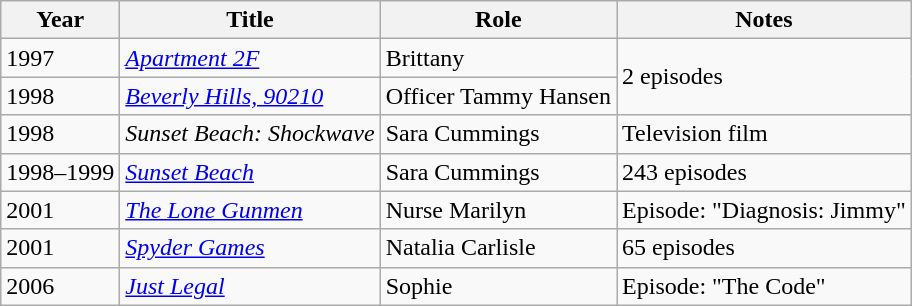<table class="wikitable sortable">
<tr>
<th>Year</th>
<th>Title</th>
<th>Role</th>
<th>Notes</th>
</tr>
<tr>
<td>1997</td>
<td><em><a href='#'>Apartment 2F</a></em></td>
<td>Brittany</td>
<td rowspan="2">2 episodes</td>
</tr>
<tr>
<td>1998</td>
<td><em><a href='#'>Beverly Hills, 90210</a></em></td>
<td>Officer Tammy Hansen</td>
</tr>
<tr>
<td>1998</td>
<td><em>Sunset Beach: Shockwave</em></td>
<td>Sara Cummings</td>
<td>Television film</td>
</tr>
<tr>
<td>1998–1999</td>
<td><a href='#'><em>Sunset Beach</em></a></td>
<td>Sara Cummings</td>
<td>243 episodes</td>
</tr>
<tr>
<td>2001</td>
<td><a href='#'><em>The Lone Gunmen</em></a></td>
<td>Nurse Marilyn</td>
<td>Episode: "Diagnosis: Jimmy"</td>
</tr>
<tr>
<td>2001</td>
<td><em><a href='#'>Spyder Games</a></em></td>
<td>Natalia Carlisle</td>
<td>65 episodes</td>
</tr>
<tr>
<td>2006</td>
<td><em><a href='#'>Just Legal</a></em></td>
<td>Sophie</td>
<td>Episode: "The Code"</td>
</tr>
</table>
